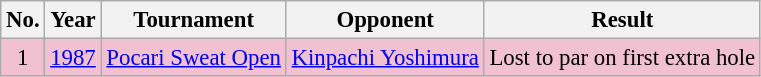<table class="wikitable" style="font-size:95%;">
<tr>
<th>No.</th>
<th>Year</th>
<th>Tournament</th>
<th>Opponent</th>
<th>Result</th>
</tr>
<tr style="background:#F2C1D1;">
<td align=center>1</td>
<td><a href='#'>1987</a></td>
<td><a href='#'>Pocari Sweat Open</a></td>
<td> <a href='#'>Kinpachi Yoshimura</a></td>
<td>Lost to par on first extra hole</td>
</tr>
</table>
